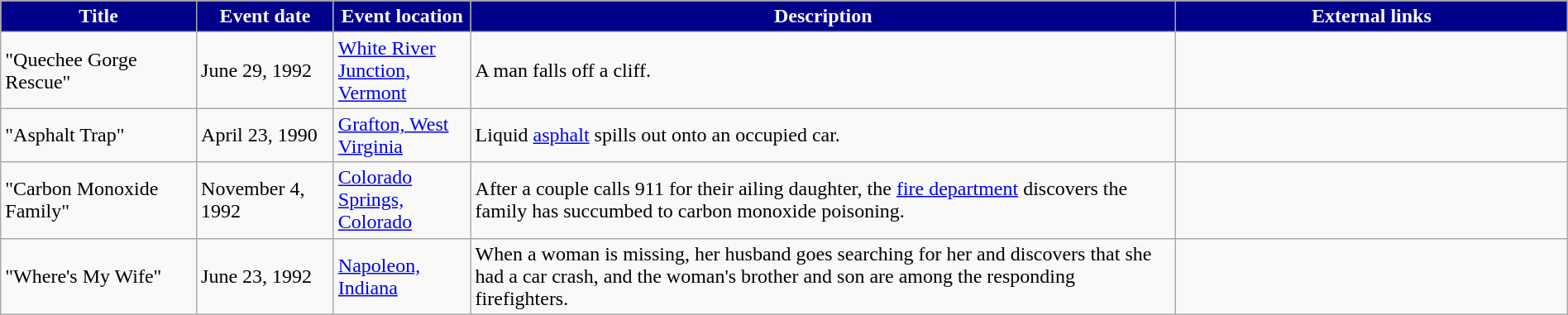<table class="wikitable" style="width: 100%;">
<tr>
<th style="background: #00008B; color: #FFFFFF; width: 10%;">Title</th>
<th style="background: #00008B; color: #FFFFFF; width: 7%;">Event date</th>
<th style="background: #00008B; color: #FFFFFF; width: 7%;">Event location</th>
<th style="background: #00008B; color: #FFFFFF; width: 36%;">Description</th>
<th style="background: #00008B; color: #FFFFFF; width: 20%;">External links</th>
</tr>
<tr>
<td>"Quechee Gorge Rescue"</td>
<td>June 29, 1992</td>
<td><a href='#'>White River Junction, Vermont</a></td>
<td>A man falls off a cliff.</td>
<td></td>
</tr>
<tr>
<td>"Asphalt Trap"</td>
<td>April 23, 1990</td>
<td><a href='#'>Grafton, West Virginia</a></td>
<td>Liquid <a href='#'>asphalt</a> spills out onto an occupied car.</td>
<td></td>
</tr>
<tr>
<td>"Carbon Monoxide Family"</td>
<td>November 4, 1992</td>
<td><a href='#'>Colorado Springs, Colorado</a></td>
<td>After a couple calls 911 for their ailing daughter, the <a href='#'>fire department</a> discovers the family has succumbed to carbon monoxide poisoning.</td>
<td></td>
</tr>
<tr>
<td>"Where's My Wife"</td>
<td>June 23, 1992</td>
<td><a href='#'>Napoleon, Indiana</a></td>
<td>When a woman is missing, her husband goes searching for her and discovers that she had a car crash, and the woman's brother and son are among the responding firefighters.</td>
<td></td>
</tr>
</table>
